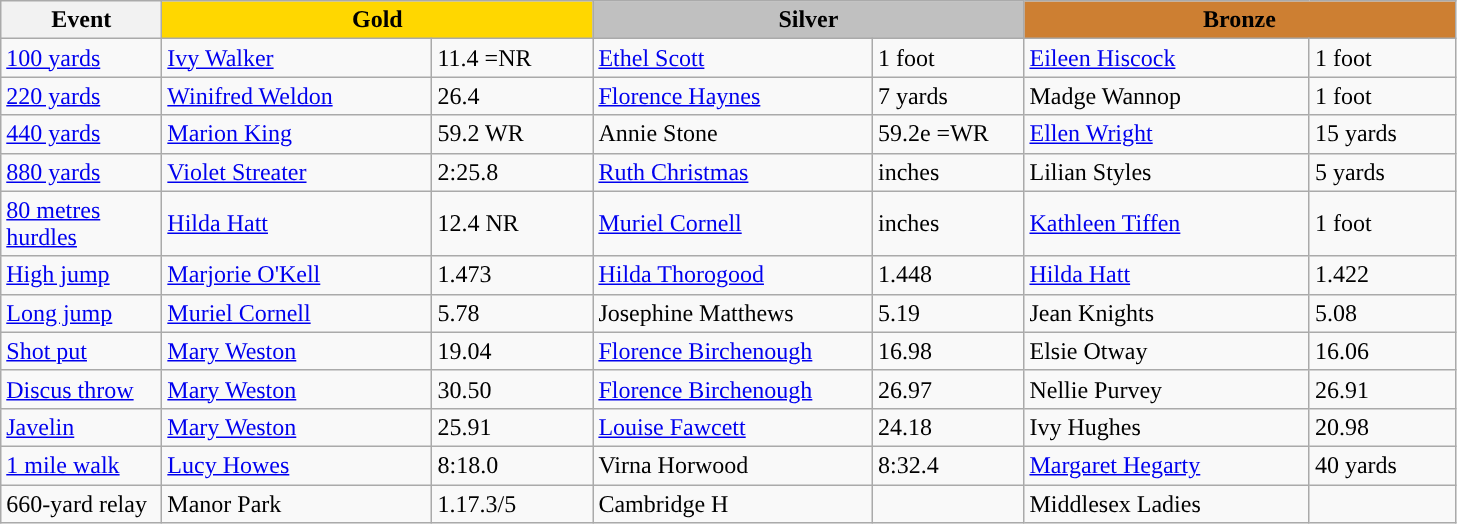<table class="wikitable" style="text-align:left">
<tr>
<th width=100>Event</th>
<th colspan="2" width="280" style="background:gold;">Gold</th>
<th colspan="2" width="280" style="background:silver;">Silver</th>
<th colspan="2" width="280" style="background:#CD7F32;">Bronze</th>
</tr>
<tr>
<td><a href='#'>100 yards</a></td>
<td><a href='#'>Ivy Walker</a></td>
<td>11.4 =NR</td>
<td><a href='#'>Ethel Scott</a></td>
<td>1 foot</td>
<td><a href='#'>Eileen Hiscock</a></td>
<td>1 foot</td>
</tr>
<tr>
<td><a href='#'>220 yards</a></td>
<td><a href='#'>Winifred Weldon</a></td>
<td>26.4</td>
<td><a href='#'>Florence Haynes</a></td>
<td>7 yards</td>
<td>Madge Wannop</td>
<td>1 foot</td>
</tr>
<tr>
<td><a href='#'>440 yards</a></td>
<td><a href='#'>Marion King</a></td>
<td>59.2 WR</td>
<td>Annie Stone</td>
<td>59.2e =WR</td>
<td><a href='#'>Ellen Wright</a></td>
<td>15 yards</td>
</tr>
<tr>
<td><a href='#'>880 yards</a></td>
<td><a href='#'>Violet Streater</a></td>
<td>2:25.8</td>
<td><a href='#'>Ruth Christmas</a></td>
<td>inches</td>
<td>Lilian Styles</td>
<td>5 yards</td>
</tr>
<tr>
<td><a href='#'>80 metres hurdles</a></td>
<td><a href='#'>Hilda Hatt</a></td>
<td>12.4 NR</td>
<td><a href='#'>Muriel Cornell</a></td>
<td>inches</td>
<td><a href='#'>Kathleen Tiffen</a></td>
<td>1 foot</td>
</tr>
<tr>
<td><a href='#'>High jump</a></td>
<td><a href='#'>Marjorie O'Kell</a></td>
<td>1.473</td>
<td><a href='#'>Hilda Thorogood</a></td>
<td>1.448</td>
<td><a href='#'>Hilda Hatt</a></td>
<td>1.422</td>
</tr>
<tr>
<td><a href='#'>Long jump</a></td>
<td><a href='#'>Muriel Cornell</a></td>
<td>5.78</td>
<td>Josephine Matthews</td>
<td>5.19</td>
<td>Jean Knights</td>
<td>5.08</td>
</tr>
<tr>
<td><a href='#'>Shot put</a></td>
<td><a href='#'>Mary Weston</a></td>
<td>19.04</td>
<td><a href='#'>Florence Birchenough</a></td>
<td>16.98</td>
<td>Elsie Otway</td>
<td>16.06</td>
</tr>
<tr>
<td><a href='#'>Discus throw</a></td>
<td><a href='#'>Mary Weston</a></td>
<td>30.50</td>
<td><a href='#'>Florence Birchenough</a></td>
<td>26.97</td>
<td>Nellie Purvey</td>
<td>26.91</td>
</tr>
<tr>
<td><a href='#'>Javelin</a></td>
<td><a href='#'>Mary Weston</a></td>
<td>25.91</td>
<td><a href='#'>Louise Fawcett</a></td>
<td>24.18</td>
<td>Ivy Hughes</td>
<td>20.98</td>
</tr>
<tr>
<td><a href='#'>1 mile walk</a></td>
<td><a href='#'>Lucy Howes</a></td>
<td>8:18.0</td>
<td>Virna Horwood</td>
<td>8:32.4</td>
<td><a href='#'>Margaret Hegarty</a></td>
<td>40 yards</td>
</tr>
<tr>
<td>660-yard relay</td>
<td>Manor Park</td>
<td>1.17.3/5</td>
<td>Cambridge H</td>
<td></td>
<td>Middlesex Ladies</td>
<td></td>
</tr>
</table>
